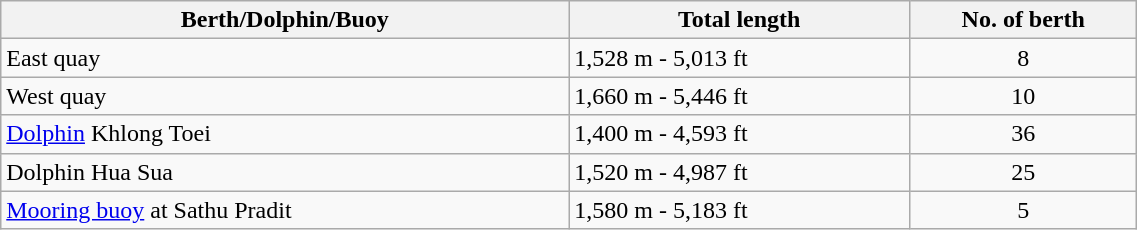<table class="wikitable" style="width:60%;">
<tr>
<th scope="col" style="width:50%;">Berth/Dolphin/Buoy</th>
<th scope="col" style="width:30%;">Total length</th>
<th scope="col" style="width:20%;">No. of berth</th>
</tr>
<tr>
<td>East quay</td>
<td>1,528 m - 5,013 ft</td>
<td style="text-align:center;">8</td>
</tr>
<tr>
<td>West quay</td>
<td>1,660 m - 5,446 ft</td>
<td style="text-align:center;">10</td>
</tr>
<tr>
<td><a href='#'>Dolphin</a> Khlong Toei</td>
<td>1,400 m - 4,593 ft</td>
<td style="text-align:center;">36</td>
</tr>
<tr>
<td>Dolphin Hua Sua</td>
<td>1,520 m - 4,987 ft</td>
<td style="text-align:center;">25</td>
</tr>
<tr>
<td><a href='#'>Mooring buoy</a> at Sathu Pradit</td>
<td>1,580 m - 5,183 ft</td>
<td style="text-align:center;">5</td>
</tr>
</table>
